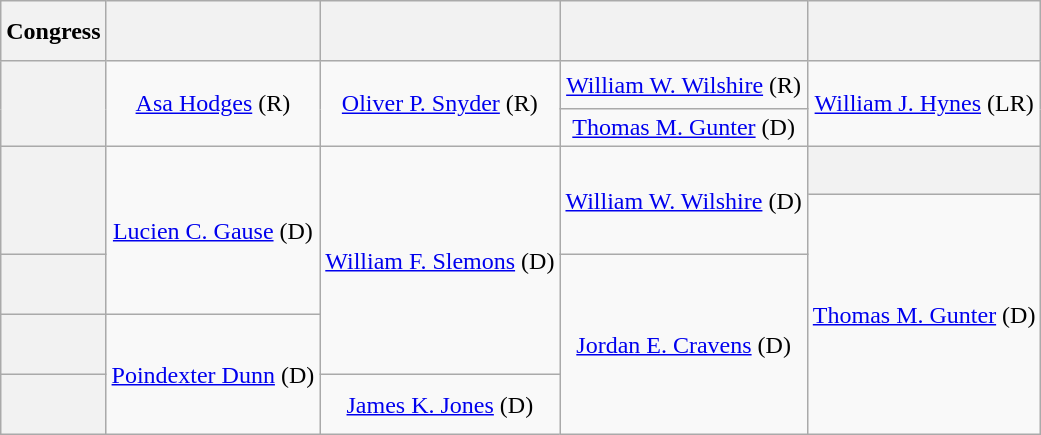<table class=wikitable style="text-align:center">
<tr style="height:2.5em">
<th scope="col">Congress</th>
<th scope="col"></th>
<th scope="col"></th>
<th scope="col"></th>
<th scope="col"></th>
</tr>
<tr style="height:2em">
<th scope="row" rowspan=2> </th>
<td rowspan=2 ><a href='#'>Asa Hodges</a> (R)</td>
<td rowspan=2 ><a href='#'>Oliver P. Snyder</a> (R)</td>
<td><a href='#'>William W. Wilshire</a> (R)</td>
<td rowspan=2 ><a href='#'>William J. Hynes</a> (LR)</td>
</tr>
<tr style="height:1.5em">
<td><a href='#'>Thomas M. Gunter</a> (D)</td>
</tr>
<tr style="height:2em">
<th scope="row" rowspan=2> </th>
<td rowspan=3 ><a href='#'>Lucien C. Gause</a> (D)</td>
<td rowspan=4 ><a href='#'>William F. Slemons</a> (D)</td>
<td rowspan=2 ><a href='#'>William W. Wilshire</a> (D)</td>
<th></th>
</tr>
<tr style="height:2.5em">
<td rowspan=4 ><a href='#'>Thomas M. Gunter</a> (D)</td>
</tr>
<tr style="height:2.5em">
<th scope="row"> </th>
<td rowspan=3 ><a href='#'>Jordan E. Cravens</a> (D)</td>
</tr>
<tr style="height:2.5em">
<th scope="row"> </th>
<td rowspan=2 ><a href='#'>Poindexter Dunn</a> (D)</td>
</tr>
<tr style="height:2.5em">
<th scope="row"> </th>
<td><a href='#'>James K. Jones</a> (D)</td>
</tr>
</table>
